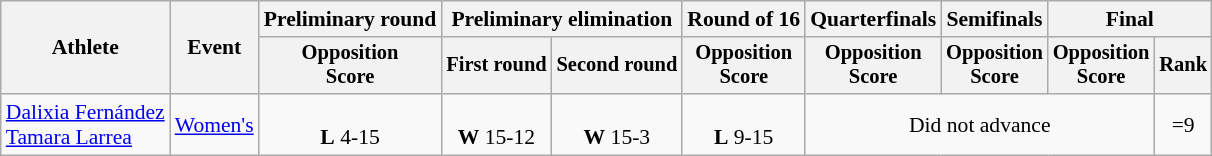<table class=wikitable style="font-size:90%">
<tr>
<th rowspan="2">Athlete</th>
<th rowspan="2">Event</th>
<th>Preliminary round</th>
<th colspan="2">Preliminary elimination</th>
<th>Round of 16</th>
<th>Quarterfinals</th>
<th>Semifinals</th>
<th colspan=2>Final</th>
</tr>
<tr style="font-size:95%">
<th>Opposition<br>Score</th>
<th>First round</th>
<th>Second round</th>
<th>Opposition<br>Score</th>
<th>Opposition<br>Score</th>
<th>Opposition<br>Score</th>
<th>Opposition<br>Score</th>
<th>Rank</th>
</tr>
<tr align=center>
<td align=left><a href='#'>Dalixia Fernández</a><br><a href='#'>Tamara Larrea</a></td>
<td align=left><a href='#'>Women's</a></td>
<td><br><strong>L</strong> 4-15</td>
<td><br><strong>W</strong> 15-12</td>
<td><br><strong>W</strong> 15-3</td>
<td><br><strong>L</strong> 9-15</td>
<td colspan=3>Did not advance</td>
<td>=9</td>
</tr>
</table>
